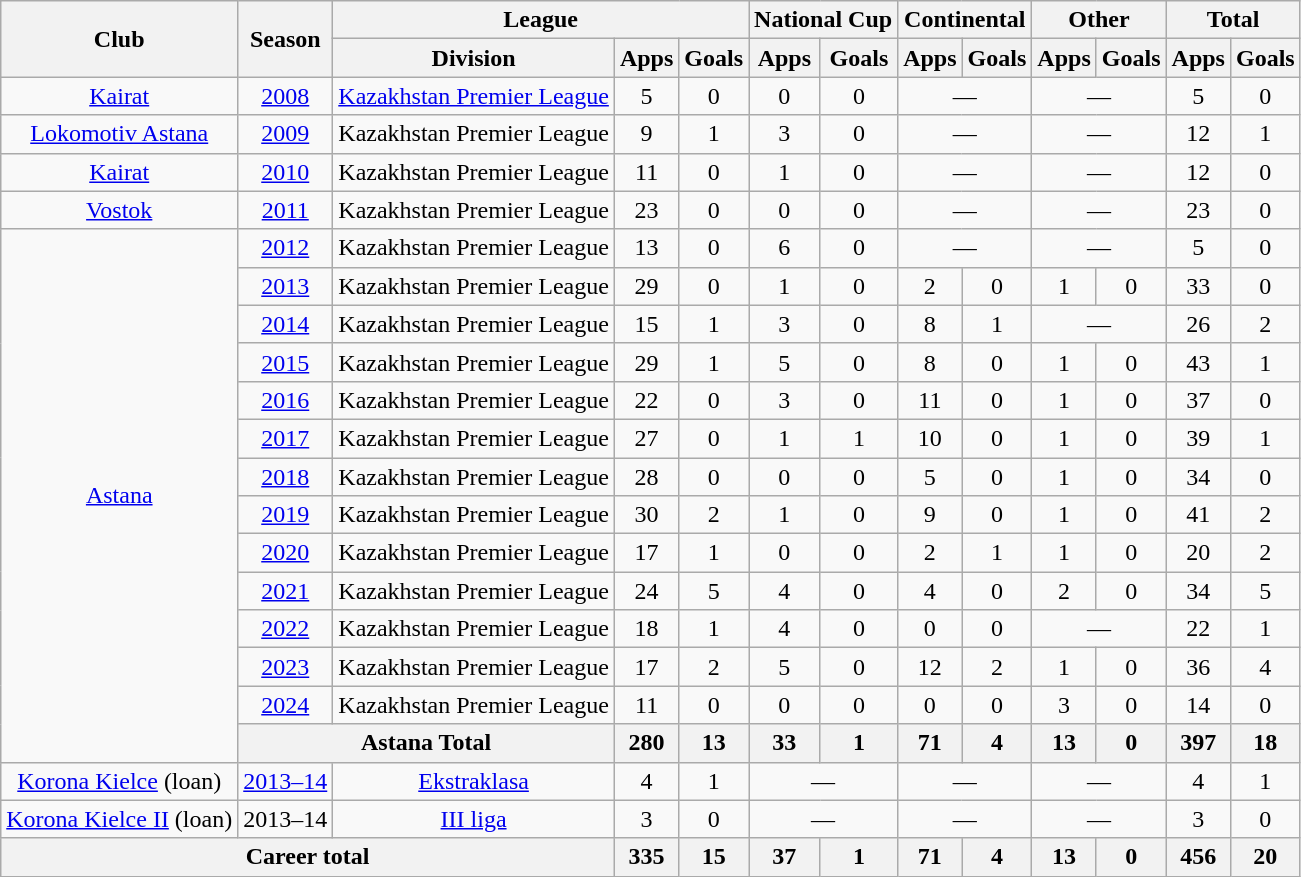<table class="wikitable" style="text-align: center;">
<tr>
<th rowspan="2">Club</th>
<th rowspan="2">Season</th>
<th colspan="3">League</th>
<th colspan="2">National Cup</th>
<th colspan="2">Continental</th>
<th colspan="2">Other</th>
<th colspan="2">Total</th>
</tr>
<tr>
<th>Division</th>
<th>Apps</th>
<th>Goals</th>
<th>Apps</th>
<th>Goals</th>
<th>Apps</th>
<th>Goals</th>
<th>Apps</th>
<th>Goals</th>
<th>Apps</th>
<th>Goals</th>
</tr>
<tr>
<td valign="center"><a href='#'>Kairat</a></td>
<td><a href='#'>2008</a></td>
<td><a href='#'>Kazakhstan Premier League</a></td>
<td>5</td>
<td>0</td>
<td>0</td>
<td>0</td>
<td colspan="2">—</td>
<td colspan="2">—</td>
<td>5</td>
<td>0</td>
</tr>
<tr>
<td valign="center"><a href='#'>Lokomotiv Astana</a></td>
<td><a href='#'>2009</a></td>
<td>Kazakhstan Premier League</td>
<td>9</td>
<td>1</td>
<td>3</td>
<td>0</td>
<td colspan="2">—</td>
<td colspan="2">—</td>
<td>12</td>
<td>1</td>
</tr>
<tr>
<td valign="center"><a href='#'>Kairat</a></td>
<td><a href='#'>2010</a></td>
<td>Kazakhstan Premier League</td>
<td>11</td>
<td>0</td>
<td>1</td>
<td>0</td>
<td colspan="2">—</td>
<td colspan="2">—</td>
<td>12</td>
<td>0</td>
</tr>
<tr>
<td valign="center"><a href='#'>Vostok</a></td>
<td><a href='#'>2011</a></td>
<td>Kazakhstan Premier League</td>
<td>23</td>
<td>0</td>
<td>0</td>
<td>0</td>
<td colspan="2">—</td>
<td colspan="2">—</td>
<td>23</td>
<td>0</td>
</tr>
<tr>
<td rowspan="14" valign="center"><a href='#'>Astana</a></td>
<td><a href='#'>2012</a></td>
<td>Kazakhstan Premier League</td>
<td>13</td>
<td>0</td>
<td>6</td>
<td>0</td>
<td colspan="2">—</td>
<td colspan="2">—</td>
<td>5</td>
<td>0</td>
</tr>
<tr>
<td><a href='#'>2013</a></td>
<td>Kazakhstan Premier League</td>
<td>29</td>
<td>0</td>
<td>1</td>
<td>0</td>
<td>2</td>
<td>0</td>
<td>1</td>
<td>0</td>
<td>33</td>
<td>0</td>
</tr>
<tr>
<td><a href='#'>2014</a></td>
<td>Kazakhstan Premier League</td>
<td>15</td>
<td>1</td>
<td>3</td>
<td>0</td>
<td>8</td>
<td>1</td>
<td colspan="2">—</td>
<td>26</td>
<td>2</td>
</tr>
<tr>
<td><a href='#'>2015</a></td>
<td>Kazakhstan Premier League</td>
<td>29</td>
<td>1</td>
<td>5</td>
<td>0</td>
<td>8</td>
<td>0</td>
<td>1</td>
<td>0</td>
<td>43</td>
<td>1</td>
</tr>
<tr>
<td><a href='#'>2016</a></td>
<td>Kazakhstan Premier League</td>
<td>22</td>
<td>0</td>
<td>3</td>
<td>0</td>
<td>11</td>
<td>0</td>
<td>1</td>
<td>0</td>
<td>37</td>
<td>0</td>
</tr>
<tr>
<td><a href='#'>2017</a></td>
<td>Kazakhstan Premier League</td>
<td>27</td>
<td>0</td>
<td>1</td>
<td>1</td>
<td>10</td>
<td>0</td>
<td>1</td>
<td>0</td>
<td>39</td>
<td>1</td>
</tr>
<tr>
<td><a href='#'>2018</a></td>
<td>Kazakhstan Premier League</td>
<td>28</td>
<td>0</td>
<td>0</td>
<td>0</td>
<td>5</td>
<td>0</td>
<td>1</td>
<td>0</td>
<td>34</td>
<td>0</td>
</tr>
<tr>
<td><a href='#'>2019</a></td>
<td>Kazakhstan Premier League</td>
<td>30</td>
<td>2</td>
<td>1</td>
<td>0</td>
<td>9</td>
<td>0</td>
<td>1</td>
<td>0</td>
<td>41</td>
<td>2</td>
</tr>
<tr>
<td><a href='#'>2020</a></td>
<td>Kazakhstan Premier League</td>
<td>17</td>
<td>1</td>
<td>0</td>
<td>0</td>
<td>2</td>
<td>1</td>
<td>1</td>
<td>0</td>
<td>20</td>
<td>2</td>
</tr>
<tr>
<td><a href='#'>2021</a></td>
<td>Kazakhstan Premier League</td>
<td>24</td>
<td>5</td>
<td>4</td>
<td>0</td>
<td>4</td>
<td>0</td>
<td>2</td>
<td>0</td>
<td>34</td>
<td>5</td>
</tr>
<tr>
<td><a href='#'>2022</a></td>
<td>Kazakhstan Premier League</td>
<td>18</td>
<td>1</td>
<td>4</td>
<td>0</td>
<td>0</td>
<td>0</td>
<td colspan="2">—</td>
<td>22</td>
<td>1</td>
</tr>
<tr>
<td><a href='#'>2023</a></td>
<td>Kazakhstan Premier League</td>
<td>17</td>
<td>2</td>
<td>5</td>
<td>0</td>
<td>12</td>
<td>2</td>
<td>1</td>
<td>0</td>
<td>36</td>
<td>4</td>
</tr>
<tr>
<td><a href='#'>2024</a></td>
<td>Kazakhstan Premier League</td>
<td>11</td>
<td>0</td>
<td>0</td>
<td>0</td>
<td>0</td>
<td>0</td>
<td>3</td>
<td>0</td>
<td>14</td>
<td>0</td>
</tr>
<tr>
<th colspan="2">Astana Total</th>
<th>280</th>
<th>13</th>
<th>33</th>
<th>1</th>
<th>71</th>
<th>4</th>
<th>13</th>
<th>0</th>
<th>397</th>
<th>18</th>
</tr>
<tr>
<td valign="center"><a href='#'>Korona Kielce</a> (loan)</td>
<td><a href='#'>2013–14</a></td>
<td><a href='#'>Ekstraklasa</a></td>
<td>4</td>
<td>1</td>
<td colspan="2">—</td>
<td colspan="2">—</td>
<td colspan="2">—</td>
<td>4</td>
<td>1</td>
</tr>
<tr>
<td valign="center"><a href='#'>Korona Kielce II</a> (loan)</td>
<td>2013–14</td>
<td><a href='#'>III liga</a></td>
<td>3</td>
<td>0</td>
<td colspan="2">—</td>
<td colspan="2">—</td>
<td colspan="2">—</td>
<td>3</td>
<td>0</td>
</tr>
<tr>
<th colspan="3">Career total</th>
<th>335</th>
<th>15</th>
<th>37</th>
<th>1</th>
<th>71</th>
<th>4</th>
<th>13</th>
<th>0</th>
<th>456</th>
<th>20</th>
</tr>
</table>
